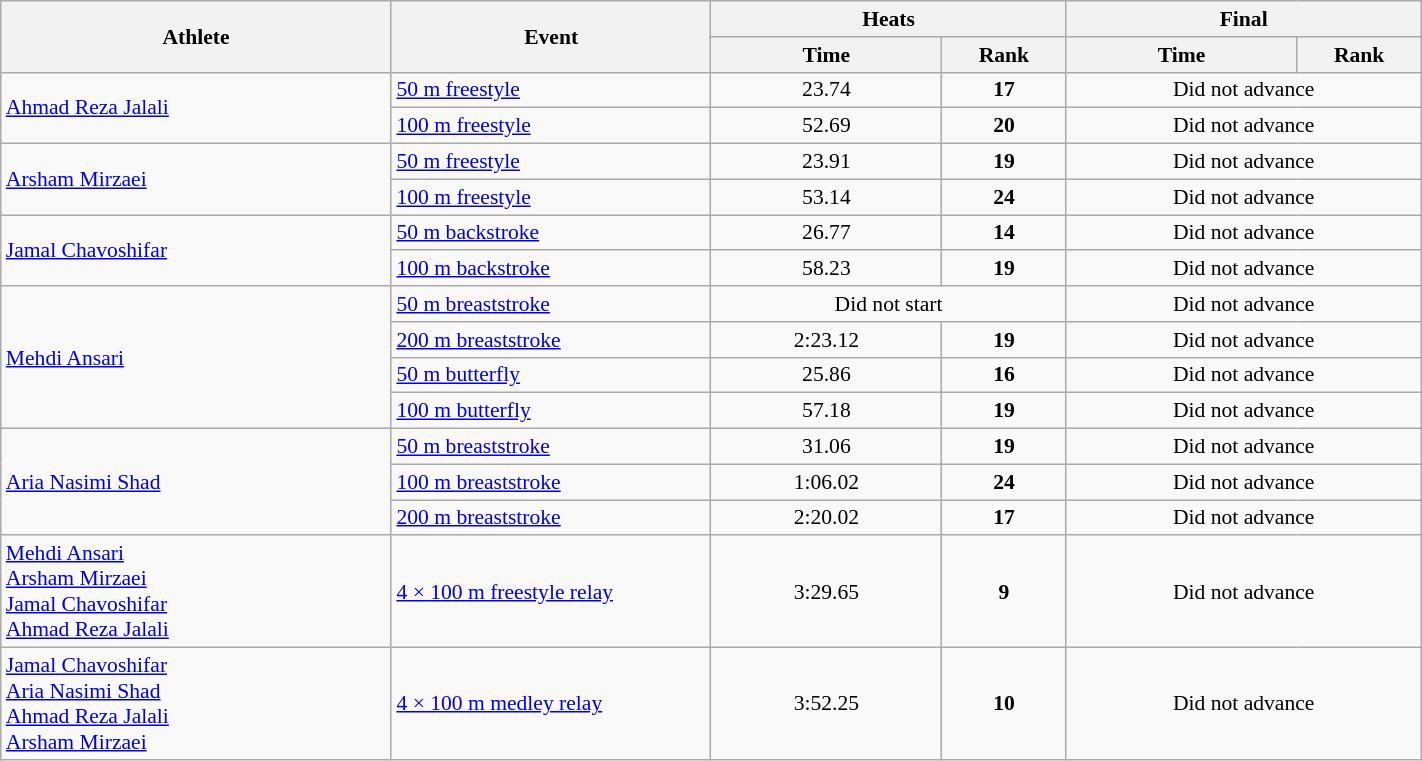<table class="wikitable" width="75%" style="text-align:center; font-size:90%">
<tr>
<th rowspan="2" width="22%">Athlete</th>
<th rowspan="2" width="18%">Event</th>
<th colspan="2" width="20%">Heats</th>
<th colspan="2" width="20%">Final</th>
</tr>
<tr>
<th width="13%">Time</th>
<th>Rank</th>
<th width="13%">Time</th>
<th>Rank</th>
</tr>
<tr>
<td rowspan="2" align=left><a href='#'>Ahmad Reza Jalali</a></td>
<td align=left><a href='#'>50 m freestyle</a></td>
<td>23.74</td>
<td><strong>17</strong></td>
<td colspan=2>Did not advance</td>
</tr>
<tr>
<td align=left><a href='#'>100 m freestyle</a></td>
<td>52.69</td>
<td><strong>20</strong></td>
<td colspan=2>Did not advance</td>
</tr>
<tr>
<td rowspan="2" align=left><a href='#'>Arsham Mirzaei</a></td>
<td align=left><a href='#'>50 m freestyle</a></td>
<td>23.91</td>
<td><strong>19</strong></td>
<td colspan=2>Did not advance</td>
</tr>
<tr>
<td align=left><a href='#'>100 m freestyle</a></td>
<td>53.14</td>
<td><strong>24</strong></td>
<td colspan=2>Did not advance</td>
</tr>
<tr>
<td rowspan="2" align=left><a href='#'>Jamal Chavoshifar</a></td>
<td align=left><a href='#'>50 m backstroke</a></td>
<td>26.77</td>
<td><strong>14</strong></td>
<td colspan=2>Did not advance</td>
</tr>
<tr>
<td align=left><a href='#'>100 m backstroke</a></td>
<td>58.23</td>
<td><strong>19</strong></td>
<td colspan=2>Did not advance</td>
</tr>
<tr>
<td rowspan="4" align=left><a href='#'>Mehdi Ansari</a></td>
<td align=left><a href='#'>50 m breaststroke</a></td>
<td colspan=2>Did not start</td>
<td colspan=2>Did not advance</td>
</tr>
<tr>
<td align=left><a href='#'>200 m breaststroke</a></td>
<td>2:23.12</td>
<td><strong>19</strong></td>
<td colspan=2>Did not advance</td>
</tr>
<tr>
<td align=left><a href='#'>50 m butterfly</a></td>
<td>25.86</td>
<td><strong>16</strong></td>
<td colspan=2>Did not advance</td>
</tr>
<tr>
<td align=left><a href='#'>100 m butterfly</a></td>
<td>57.18</td>
<td><strong>19</strong></td>
<td colspan=2>Did not advance</td>
</tr>
<tr>
<td rowspan="3" align=left><a href='#'>Aria Nasimi Shad</a></td>
<td align=left><a href='#'>50 m breaststroke</a></td>
<td>31.06</td>
<td><strong>19</strong></td>
<td colspan=2>Did not advance</td>
</tr>
<tr>
<td align=left><a href='#'>100 m breaststroke</a></td>
<td>1:06.02</td>
<td><strong>24</strong></td>
<td colspan=2>Did not advance</td>
</tr>
<tr>
<td align=left><a href='#'>200 m breaststroke</a></td>
<td>2:20.02</td>
<td><strong>17 </strong></td>
<td colspan=2>Did not advance</td>
</tr>
<tr>
<td align=left><a href='#'>Mehdi Ansari</a><br><a href='#'>Arsham Mirzaei</a><br><a href='#'>Jamal Chavoshifar</a><br><a href='#'>Ahmad Reza Jalali</a></td>
<td align=left><a href='#'>4 × 100 m freestyle relay</a></td>
<td>3:29.65</td>
<td><strong>9</strong></td>
<td colspan=2>Did not advance</td>
</tr>
<tr>
<td align=left><a href='#'>Jamal Chavoshifar</a><br><a href='#'>Aria Nasimi Shad</a><br><a href='#'>Ahmad Reza Jalali</a><br><a href='#'>Arsham Mirzaei</a></td>
<td align=left><a href='#'>4 × 100 m medley relay</a></td>
<td>3:52.25</td>
<td><strong>10 </strong></td>
<td colspan=2>Did not advance</td>
</tr>
</table>
